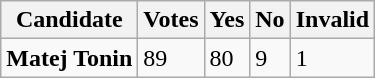<table class="wikitable">
<tr>
<th>Candidate</th>
<th>Votes</th>
<th>Yes</th>
<th>No</th>
<th>Invalid</th>
</tr>
<tr>
<td><strong>Matej Tonin</strong></td>
<td>89</td>
<td>80</td>
<td>9</td>
<td>1</td>
</tr>
</table>
